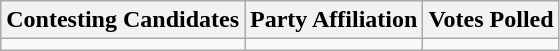<table class="wikitable sortable">
<tr>
<th>Contesting Candidates</th>
<th>Party Affiliation</th>
<th>Votes Polled</th>
</tr>
<tr>
<td></td>
<td></td>
<td></td>
</tr>
</table>
